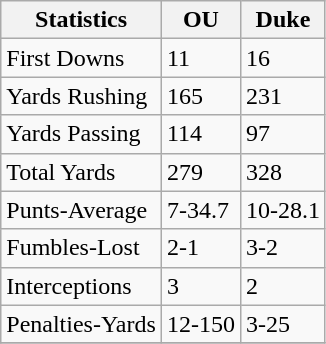<table class="wikitable">
<tr>
<th>Statistics</th>
<th>OU</th>
<th>Duke</th>
</tr>
<tr>
<td>First Downs</td>
<td>11</td>
<td>16</td>
</tr>
<tr>
<td>Yards Rushing</td>
<td>165</td>
<td>231</td>
</tr>
<tr>
<td>Yards Passing</td>
<td>114</td>
<td>97</td>
</tr>
<tr>
<td>Total Yards</td>
<td>279</td>
<td>328</td>
</tr>
<tr>
<td>Punts-Average</td>
<td>7-34.7</td>
<td>10-28.1</td>
</tr>
<tr>
<td>Fumbles-Lost</td>
<td>2-1</td>
<td>3-2</td>
</tr>
<tr>
<td>Interceptions</td>
<td>3</td>
<td>2</td>
</tr>
<tr>
<td>Penalties-Yards</td>
<td>12-150</td>
<td>3-25</td>
</tr>
<tr>
</tr>
</table>
